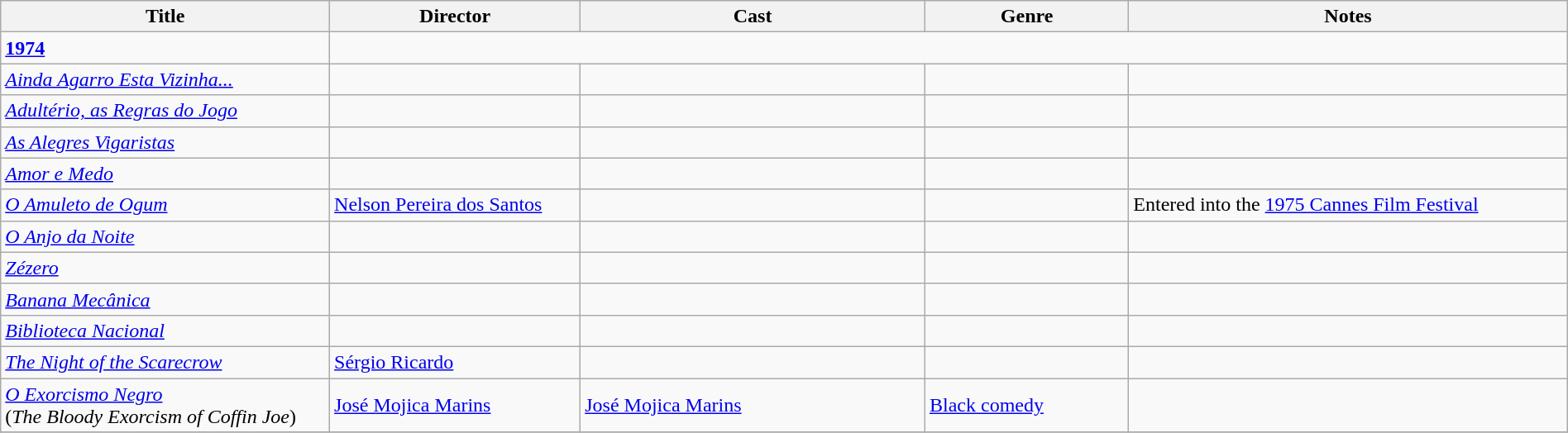<table class="wikitable" width= "100%">
<tr>
<th width=21%>Title</th>
<th width=16%>Director</th>
<th width=22%>Cast</th>
<th width=13%>Genre</th>
<th width=28%>Notes</th>
</tr>
<tr>
<td><strong><a href='#'>1974</a></strong></td>
</tr>
<tr>
<td><em><a href='#'>Ainda Agarro Esta Vizinha...</a></em></td>
<td></td>
<td></td>
<td></td>
<td></td>
</tr>
<tr>
<td><em><a href='#'>Adultério, as Regras do Jogo</a></em></td>
<td></td>
<td></td>
<td></td>
<td></td>
</tr>
<tr>
<td><em><a href='#'>As Alegres Vigaristas</a></em></td>
<td></td>
<td></td>
<td></td>
<td></td>
</tr>
<tr>
<td><em><a href='#'>Amor e Medo</a></em></td>
<td></td>
<td></td>
<td></td>
<td></td>
</tr>
<tr>
<td><em><a href='#'>O Amuleto de Ogum</a></em></td>
<td><a href='#'>Nelson Pereira dos Santos</a></td>
<td></td>
<td></td>
<td>Entered into the <a href='#'>1975 Cannes Film Festival</a></td>
</tr>
<tr>
<td><em><a href='#'>O Anjo da Noite</a></em></td>
<td></td>
<td></td>
<td></td>
<td></td>
</tr>
<tr>
<td><em><a href='#'>Zézero</a></em></td>
<td></td>
<td></td>
<td></td>
<td></td>
</tr>
<tr>
<td><em><a href='#'>Banana Mecânica</a></em></td>
<td></td>
<td></td>
<td></td>
<td></td>
</tr>
<tr>
<td><em><a href='#'>Biblioteca Nacional</a></em></td>
<td></td>
<td></td>
<td></td>
<td></td>
</tr>
<tr>
<td><em><a href='#'>The Night of the Scarecrow</a></em></td>
<td><a href='#'>Sérgio Ricardo</a></td>
<td></td>
<td></td>
<td></td>
</tr>
<tr>
<td><em><a href='#'>O Exorcismo Negro</a></em><br>(<em>The Bloody Exorcism of Coffin Joe</em>)</td>
<td><a href='#'>José Mojica Marins</a></td>
<td><a href='#'>José Mojica Marins</a></td>
<td><a href='#'>Black comedy</a></td>
<td></td>
</tr>
<tr>
</tr>
</table>
